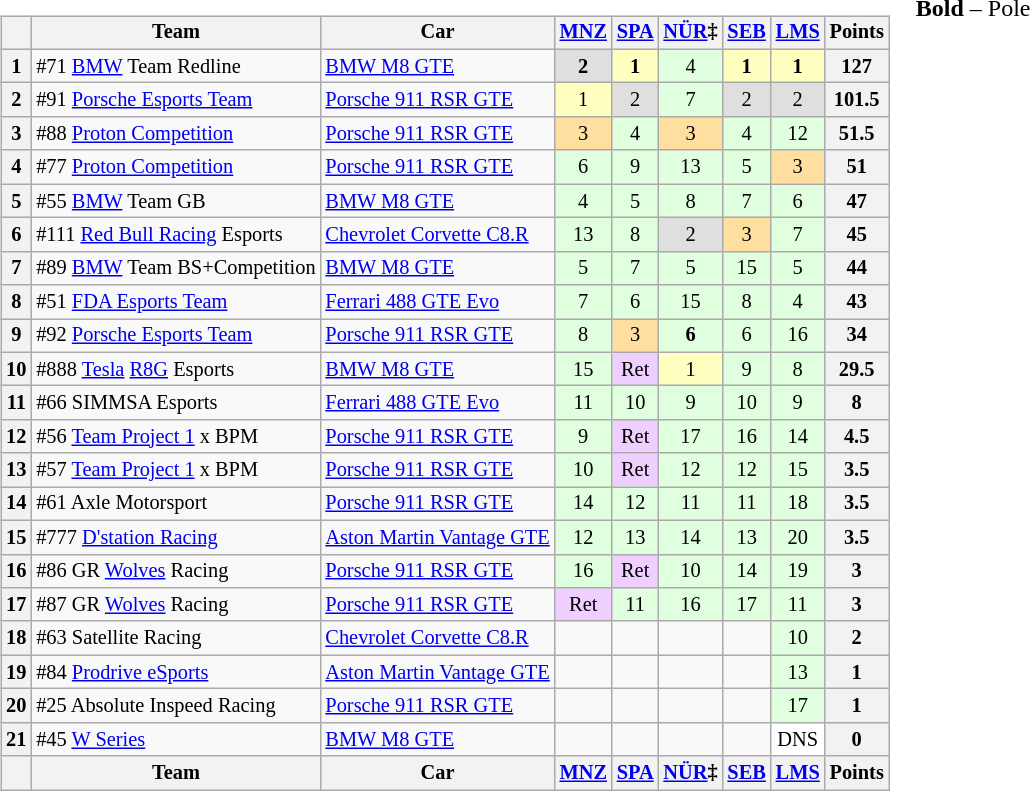<table>
<tr>
<td><br><table class="wikitable" style="font-size:85%; text-align:center;">
<tr>
<th></th>
<th>Team</th>
<th>Car</th>
<th><a href='#'>MNZ</a><br></th>
<th><a href='#'>SPA</a><br></th>
<th><a href='#'>NÜR</a>‡<br></th>
<th><a href='#'>SEB</a><br></th>
<th><a href='#'>LMS</a><br></th>
<th>Points</th>
</tr>
<tr>
<th>1</th>
<td align="left"> #71 <a href='#'>BMW</a> Team Redline</td>
<td align="left"><a href='#'>BMW M8 GTE</a></td>
<td style="background:#dfdfdf;"><strong>2</strong></td>
<td style="background:#ffffbf;"><strong>1</strong></td>
<td style="background:#dfffdf;">4</td>
<td style="background:#ffffbf;"><strong>1</strong></td>
<td style="background:#ffffbf;"><strong>1</strong></td>
<th>127</th>
</tr>
<tr>
<th>2</th>
<td align="left"> #91 <a href='#'>Porsche Esports Team</a></td>
<td align="left"><a href='#'>Porsche 911 RSR GTE</a></td>
<td style="background:#ffffbf;">1</td>
<td style="background:#dfdfdf;">2</td>
<td style="background:#dfffdf;">7</td>
<td style="background:#dfdfdf;">2</td>
<td style="background:#dfdfdf;">2</td>
<th>101.5</th>
</tr>
<tr>
<th>3</th>
<td align="left"> #88 <a href='#'>Proton Competition</a></td>
<td align="left"><a href='#'>Porsche 911 RSR GTE</a></td>
<td style="background:#ffdf9f;">3</td>
<td style="background:#dfffdf;">4</td>
<td style="background:#ffdf9f;">3</td>
<td style="background:#dfffdf;">4</td>
<td style="background:#dfffdf;">12</td>
<th>51.5</th>
</tr>
<tr>
<th>4</th>
<td align="left"> #77 <a href='#'>Proton Competition</a></td>
<td align="left"><a href='#'>Porsche 911 RSR GTE</a></td>
<td style="background:#dfffdf;">6</td>
<td style="background:#dfffdf;">9</td>
<td style="background:#dfffdf;">13</td>
<td style="background:#dfffdf;">5</td>
<td style="background:#ffdf9f;">3</td>
<th>51</th>
</tr>
<tr>
<th>5</th>
<td align="left"> #55 <a href='#'>BMW</a> Team GB</td>
<td align="left"><a href='#'>BMW M8 GTE</a></td>
<td style="background:#dfffdf;">4</td>
<td style="background:#dfffdf;">5</td>
<td style="background:#dfffdf;">8</td>
<td style="background:#dfffdf;">7</td>
<td style="background:#dfffdf;">6</td>
<th>47</th>
</tr>
<tr>
<th>6</th>
<td align="left"> #111 <a href='#'>Red Bull Racing</a> Esports</td>
<td align="left"><a href='#'>Chevrolet Corvette C8.R</a></td>
<td style="background:#dfffdf;">13</td>
<td style="background:#dfffdf;">8</td>
<td style="background:#dfdfdf;">2</td>
<td style="background:#ffdf9f;">3</td>
<td style="background:#dfffdf;">7</td>
<th>45</th>
</tr>
<tr>
<th>7</th>
<td align="left"> #89 <a href='#'>BMW</a> Team BS+Competition</td>
<td align="left"><a href='#'>BMW M8 GTE</a></td>
<td style="background:#dfffdf;">5</td>
<td style="background:#dfffdf;">7</td>
<td style="background:#dfffdf;">5</td>
<td style="background:#dfffdf;">15</td>
<td style="background:#dfffdf;">5</td>
<th>44</th>
</tr>
<tr>
<th>8</th>
<td align="left"> #51 <a href='#'>FDA Esports Team</a></td>
<td align="left"><a href='#'>Ferrari 488 GTE Evo</a></td>
<td style="background:#dfffdf;">7</td>
<td style="background:#dfffdf;">6</td>
<td style="background:#dfffdf;">15</td>
<td style="background:#dfffdf;">8</td>
<td style="background:#dfffdf;">4</td>
<th>43</th>
</tr>
<tr>
<th>9</th>
<td align="left"> #92 <a href='#'>Porsche Esports Team</a></td>
<td align="left"><a href='#'>Porsche 911 RSR GTE</a></td>
<td style="background:#dfffdf;">8</td>
<td style="background:#ffdf9f;">3</td>
<td style="background:#dfffdf;"><strong>6</strong></td>
<td style="background:#dfffdf;">6</td>
<td style="background:#dfffdf;">16</td>
<th>34</th>
</tr>
<tr>
<th>10</th>
<td align="left"> #888 <a href='#'>Tesla</a> <a href='#'>R8G</a> Esports</td>
<td align="left"><a href='#'>BMW M8 GTE</a></td>
<td style="background:#dfffdf;">15</td>
<td style="background:#efcfff;">Ret</td>
<td style="background:#ffffbf;">1</td>
<td style="background:#dfffdf;">9</td>
<td style="background:#dfffdf;">8</td>
<th>29.5</th>
</tr>
<tr>
<th>11</th>
<td align="left"> #66 SIMMSA Esports</td>
<td align="left"><a href='#'>Ferrari 488 GTE Evo</a></td>
<td style="background:#dfffdf;">11</td>
<td style="background:#dfffdf;">10</td>
<td style="background:#dfffdf;">9</td>
<td style="background:#dfffdf;">10</td>
<td style="background:#dfffdf;">9</td>
<th>8</th>
</tr>
<tr>
<th>12</th>
<td align="left"> #56 <a href='#'>Team Project 1</a> x BPM</td>
<td align="left"><a href='#'>Porsche 911 RSR GTE</a></td>
<td style="background:#dfffdf;">9</td>
<td style="background:#efcfff;">Ret</td>
<td style="background:#dfffdf;">17</td>
<td style="background:#dfffdf;">16</td>
<td style="background:#dfffdf;">14</td>
<th>4.5</th>
</tr>
<tr>
<th>13</th>
<td align="left"> #57 <a href='#'>Team Project 1</a> x BPM</td>
<td align="left"><a href='#'>Porsche 911 RSR GTE</a></td>
<td style="background:#dfffdf;">10</td>
<td style="background:#efcfff;">Ret</td>
<td style="background:#dfffdf;">12</td>
<td style="background:#dfffdf;">12</td>
<td style="background:#dfffdf;">15</td>
<th>3.5</th>
</tr>
<tr>
<th>14</th>
<td align="left"> #61 Axle Motorsport</td>
<td align="left"><a href='#'>Porsche 911 RSR GTE</a></td>
<td style="background:#dfffdf;">14</td>
<td style="background:#dfffdf;">12</td>
<td style="background:#dfffdf;">11</td>
<td style="background:#dfffdf;">11</td>
<td style="background:#dfffdf;">18</td>
<th>3.5</th>
</tr>
<tr>
<th>15</th>
<td align="left"> #777 <a href='#'>D'station Racing</a></td>
<td align="left"><a href='#'>Aston Martin Vantage GTE</a></td>
<td style="background:#dfffdf;">12</td>
<td style="background:#dfffdf;">13</td>
<td style="background:#dfffdf;">14</td>
<td style="background:#dfffdf;">13</td>
<td style="background:#dfffdf;">20</td>
<th>3.5</th>
</tr>
<tr>
<th>16</th>
<td align="left"> #86 GR <a href='#'>Wolves</a> Racing</td>
<td align="left"><a href='#'>Porsche 911 RSR GTE</a></td>
<td style="background:#dfffdf;">16</td>
<td style="background:#efcfff;">Ret</td>
<td style="background:#dfffdf;">10</td>
<td style="background:#dfffdf;">14</td>
<td style="background:#dfffdf;">19</td>
<th>3</th>
</tr>
<tr>
<th>17</th>
<td align="left"> #87 GR <a href='#'>Wolves</a> Racing</td>
<td align="left"><a href='#'>Porsche 911 RSR GTE</a></td>
<td style="background:#efcfff;">Ret</td>
<td style="background:#dfffdf;">11</td>
<td style="background:#dfffdf;">16</td>
<td style="background:#dfffdf;">17</td>
<td style="background:#dfffdf;">11</td>
<th>3</th>
</tr>
<tr>
<th>18</th>
<td align="left"> #63 Satellite Racing</td>
<td align="left"><a href='#'>Chevrolet Corvette C8.R</a></td>
<td></td>
<td></td>
<td></td>
<td></td>
<td style="background:#dfffdf;">10</td>
<th>2</th>
</tr>
<tr>
<th>19</th>
<td align="left"> #84 <a href='#'>Prodrive eSports</a></td>
<td align="left"><a href='#'>Aston Martin Vantage GTE</a></td>
<td></td>
<td></td>
<td></td>
<td></td>
<td style="background:#dfffdf;">13</td>
<th>1</th>
</tr>
<tr>
<th>20</th>
<td align="left"> #25 Absolute Inspeed Racing</td>
<td align="left"><a href='#'>Porsche 911 RSR GTE</a></td>
<td></td>
<td></td>
<td></td>
<td></td>
<td style="background:#dfffdf;">17</td>
<th>1</th>
</tr>
<tr>
<th>21</th>
<td align="left"> #45 <a href='#'>W Series</a></td>
<td align="left"><a href='#'>BMW M8 GTE</a></td>
<td></td>
<td></td>
<td></td>
<td></td>
<td style="background:#ffffff;">DNS</td>
<th>0</th>
</tr>
<tr>
<th></th>
<th>Team</th>
<th>Car</th>
<th><a href='#'>MNZ</a><br></th>
<th><a href='#'>SPA</a><br></th>
<th><a href='#'>NÜR</a>‡<br></th>
<th><a href='#'>SEB</a><br></th>
<th><a href='#'>LMS</a><br></th>
<th>Points</th>
</tr>
</table>
</td>
<td valign="top"><br><span><strong>Bold</strong> – Pole</span></td>
</tr>
</table>
